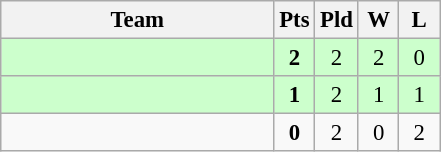<table class=wikitable style="text-align:center; font-size:95%">
<tr>
<th width=175>Team</th>
<th width=20>Pts</th>
<th width=20>Pld</th>
<th width=20>W</th>
<th width=20>L</th>
</tr>
<tr bgcolor="#ccffcc">
<td style="text-align:left"></td>
<td><strong>2</strong></td>
<td>2</td>
<td>2</td>
<td>0</td>
</tr>
<tr bgcolor="#ccffcc">
<td style="text-align:left"></td>
<td><strong>1</strong></td>
<td>2</td>
<td>1</td>
<td>1</td>
</tr>
<tr>
<td style="text-align:left"></td>
<td><strong>0</strong></td>
<td>2</td>
<td>0</td>
<td>2</td>
</tr>
</table>
